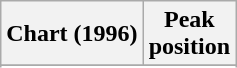<table class="wikitable sortable plainrowheaders" style="text-align:center">
<tr>
<th scope="col">Chart (1996)</th>
<th scope="col">Peak<br>position</th>
</tr>
<tr>
</tr>
<tr>
</tr>
<tr>
</tr>
<tr>
</tr>
<tr>
</tr>
<tr>
</tr>
<tr>
</tr>
<tr>
</tr>
<tr>
</tr>
</table>
